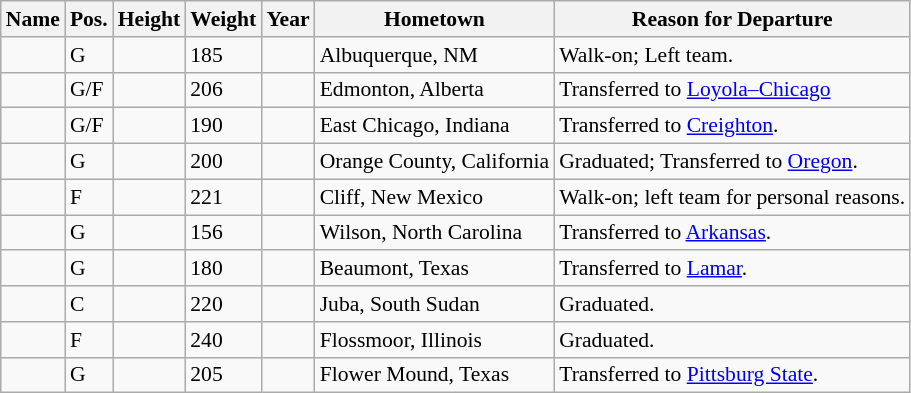<table class="wikitable sortable" style="font-size:90%;" border="1">
<tr>
<th>Name</th>
<th>Pos.</th>
<th>Height</th>
<th>Weight</th>
<th>Year</th>
<th>Hometown</th>
<th ! class="unsortable">Reason for Departure</th>
</tr>
<tr>
<td></td>
<td>G</td>
<td></td>
<td>185</td>
<td></td>
<td>Albuquerque, NM</td>
<td>Walk-on; Left team.</td>
</tr>
<tr>
<td></td>
<td>G/F</td>
<td></td>
<td>206</td>
<td></td>
<td>Edmonton, Alberta</td>
<td>Transferred to <a href='#'>Loyola–Chicago</a></td>
</tr>
<tr>
<td></td>
<td>G/F</td>
<td></td>
<td>190</td>
<td></td>
<td>East Chicago, Indiana</td>
<td>Transferred to <a href='#'>Creighton</a>.</td>
</tr>
<tr>
<td></td>
<td>G</td>
<td></td>
<td>200</td>
<td></td>
<td>Orange County, California</td>
<td>Graduated; Transferred to <a href='#'>Oregon</a>.</td>
</tr>
<tr>
<td></td>
<td>F</td>
<td></td>
<td>221</td>
<td></td>
<td>Cliff, New Mexico</td>
<td>Walk-on; left team for personal reasons.</td>
</tr>
<tr>
<td></td>
<td>G</td>
<td></td>
<td>156</td>
<td></td>
<td>Wilson, North Carolina</td>
<td>Transferred to <a href='#'>Arkansas</a>.</td>
</tr>
<tr>
<td></td>
<td>G</td>
<td></td>
<td>180</td>
<td></td>
<td>Beaumont, Texas</td>
<td>Transferred to <a href='#'>Lamar</a>.</td>
</tr>
<tr>
<td></td>
<td>C</td>
<td></td>
<td>220</td>
<td></td>
<td>Juba, South Sudan</td>
<td>Graduated.</td>
</tr>
<tr>
<td></td>
<td>F</td>
<td></td>
<td>240</td>
<td></td>
<td>Flossmoor, Illinois</td>
<td>Graduated.</td>
</tr>
<tr>
<td></td>
<td>G</td>
<td></td>
<td>205</td>
<td></td>
<td>Flower Mound, Texas</td>
<td>Transferred to <a href='#'>Pittsburg State</a>.</td>
</tr>
</table>
